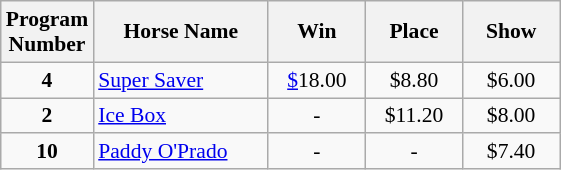<table class="wikitable sortable" style="font-size:90%">
<tr>
<th width="48px">Program<br>Number</th>
<th width="110px">Horse Name<br></th>
<th width="58px">Win<br></th>
<th width="58px">Place<br></th>
<th width="58px">Show<br></th>
</tr>
<tr>
<td align=center><strong>4</strong></td>
<td><a href='#'>Super Saver</a></td>
<td align=center><a href='#'>$</a>18.00</td>
<td align=center>$8.80</td>
<td align=center>$6.00</td>
</tr>
<tr>
<td align=center><strong>2</strong></td>
<td><a href='#'>Ice Box</a></td>
<td align=center>-</td>
<td align=center>$11.20</td>
<td align=center>$8.00</td>
</tr>
<tr>
<td align=center><strong>10</strong></td>
<td><a href='#'>Paddy O'Prado</a></td>
<td align=center>-</td>
<td align=center>-</td>
<td align=center>$7.40</td>
</tr>
</table>
